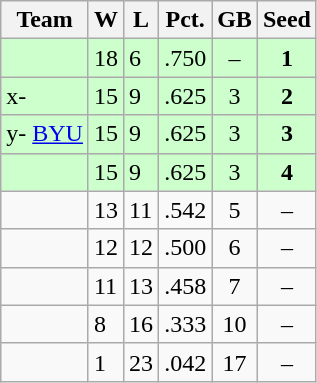<table class=wikitable>
<tr>
<th>Team</th>
<th>W</th>
<th>L</th>
<th>Pct.</th>
<th>GB</th>
<th>Seed</th>
</tr>
<tr bgcolor="#ccffcc">
<td></td>
<td>18</td>
<td>6</td>
<td>.750</td>
<td style="text-align:center;">–</td>
<td style="text-align:center;"><strong>1</strong></td>
</tr>
<tr bgcolor="#ccffcc">
<td>x- </td>
<td>15</td>
<td>9</td>
<td>.625</td>
<td style="text-align:center;">3</td>
<td style="text-align:center;"><strong>2</strong></td>
</tr>
<tr bgcolor="#ccffcc">
<td>y- <a href='#'>BYU</a></td>
<td>15</td>
<td>9</td>
<td>.625</td>
<td style="text-align:center;">3</td>
<td style="text-align:center;"><strong>3</strong></td>
</tr>
<tr bgcolor="#ccffcc">
<td></td>
<td>15</td>
<td>9</td>
<td>.625</td>
<td style="text-align:center;">3</td>
<td style="text-align:center;"><strong>4</strong></td>
</tr>
<tr>
<td></td>
<td>13</td>
<td>11</td>
<td>.542</td>
<td style="text-align:center;">5</td>
<td style="text-align:center;">–</td>
</tr>
<tr>
<td></td>
<td>12</td>
<td>12</td>
<td>.500</td>
<td style="text-align:center;">6</td>
<td style="text-align:center;">–</td>
</tr>
<tr>
<td></td>
<td>11</td>
<td>13</td>
<td>.458</td>
<td style="text-align:center;">7</td>
<td style="text-align:center;">–</td>
</tr>
<tr>
<td></td>
<td>8</td>
<td>16</td>
<td>.333</td>
<td style="text-align:center;">10</td>
<td style="text-align:center;">–</td>
</tr>
<tr>
<td></td>
<td>1</td>
<td>23</td>
<td>.042</td>
<td style="text-align:center;">17</td>
<td style="text-align:center;">–</td>
</tr>
</table>
